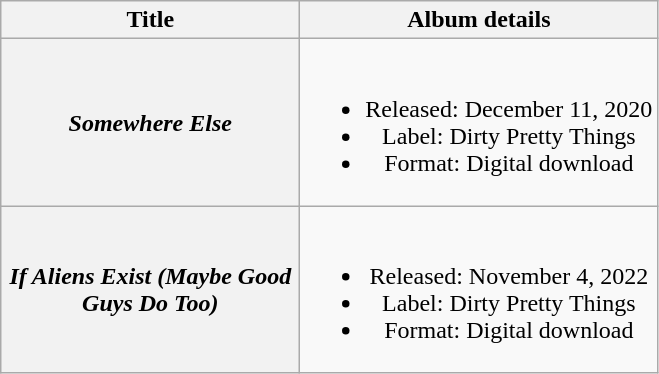<table class="wikitable plainrowheaders" style="text-align:center;">
<tr>
<th scope="col" rowspan="1" style="width:12em;">Title</th>
<th scope="col" rowspan="1">Album details</th>
</tr>
<tr>
<th scope="row"><em>Somewhere Else</em></th>
<td><br><ul><li>Released: December 11, 2020</li><li>Label: Dirty Pretty Things</li><li>Format: Digital download</li></ul></td>
</tr>
<tr>
<th scope="row"><em>If Aliens Exist (Maybe Good Guys Do Too)</em></th>
<td><br><ul><li>Released: November 4, 2022</li><li>Label: Dirty Pretty Things</li><li>Format: Digital download</li></ul></td>
</tr>
</table>
